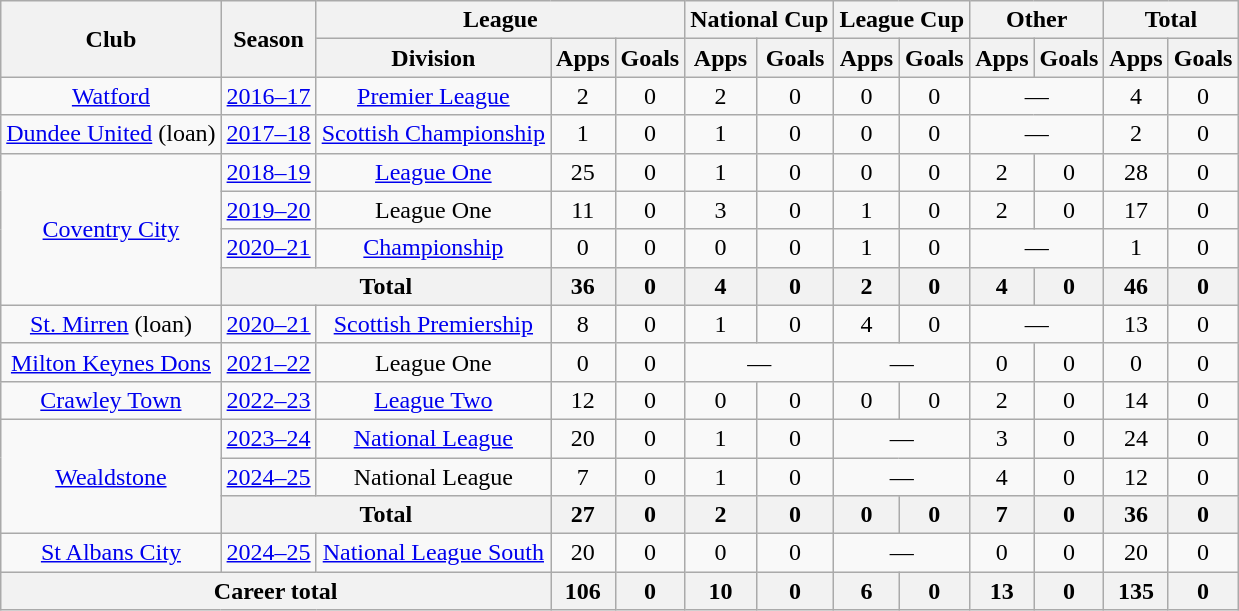<table class="wikitable" style="text-align:center">
<tr>
<th rowspan=2>Club</th>
<th rowspan=2>Season</th>
<th colspan=3>League</th>
<th colspan=2>National Cup</th>
<th colspan=2>League Cup</th>
<th colspan=2>Other</th>
<th colspan=2>Total</th>
</tr>
<tr>
<th>Division</th>
<th>Apps</th>
<th>Goals</th>
<th>Apps</th>
<th>Goals</th>
<th>Apps</th>
<th>Goals</th>
<th>Apps</th>
<th>Goals</th>
<th>Apps</th>
<th>Goals</th>
</tr>
<tr>
<td><a href='#'>Watford</a></td>
<td><a href='#'>2016–17</a></td>
<td><a href='#'>Premier League</a></td>
<td>2</td>
<td>0</td>
<td>2</td>
<td>0</td>
<td>0</td>
<td>0</td>
<td colspan=2>—</td>
<td>4</td>
<td>0</td>
</tr>
<tr>
<td><a href='#'>Dundee United</a> (loan)</td>
<td><a href='#'>2017–18</a></td>
<td><a href='#'>Scottish Championship</a></td>
<td>1</td>
<td>0</td>
<td>1</td>
<td>0</td>
<td>0</td>
<td>0</td>
<td colspan=2>—</td>
<td>2</td>
<td>0</td>
</tr>
<tr>
<td rowspan=4><a href='#'>Coventry City</a></td>
<td><a href='#'>2018–19</a></td>
<td><a href='#'>League One</a></td>
<td>25</td>
<td>0</td>
<td>1</td>
<td>0</td>
<td>0</td>
<td>0</td>
<td>2</td>
<td>0</td>
<td>28</td>
<td>0</td>
</tr>
<tr>
<td><a href='#'>2019–20</a></td>
<td>League One</td>
<td>11</td>
<td>0</td>
<td>3</td>
<td>0</td>
<td>1</td>
<td>0</td>
<td>2</td>
<td>0</td>
<td>17</td>
<td>0</td>
</tr>
<tr>
<td><a href='#'>2020–21</a></td>
<td><a href='#'>Championship</a></td>
<td>0</td>
<td>0</td>
<td>0</td>
<td>0</td>
<td>1</td>
<td>0</td>
<td colspan="2">—</td>
<td>1</td>
<td>0</td>
</tr>
<tr>
<th colspan=2>Total</th>
<th>36</th>
<th>0</th>
<th>4</th>
<th>0</th>
<th>2</th>
<th>0</th>
<th>4</th>
<th>0</th>
<th>46</th>
<th>0</th>
</tr>
<tr>
<td><a href='#'>St. Mirren</a> (loan)</td>
<td><a href='#'>2020–21</a></td>
<td><a href='#'>Scottish Premiership</a></td>
<td>8</td>
<td>0</td>
<td>1</td>
<td>0</td>
<td>4</td>
<td>0</td>
<td colspan=2>—</td>
<td>13</td>
<td>0</td>
</tr>
<tr>
<td><a href='#'>Milton Keynes Dons</a></td>
<td><a href='#'>2021–22</a></td>
<td>League One</td>
<td>0</td>
<td>0</td>
<td colspan="2">—</td>
<td colspan="2">—</td>
<td>0</td>
<td>0</td>
<td>0</td>
<td>0</td>
</tr>
<tr>
<td><a href='#'>Crawley Town</a></td>
<td><a href='#'>2022–23</a></td>
<td><a href='#'>League Two</a></td>
<td>12</td>
<td>0</td>
<td>0</td>
<td>0</td>
<td>0</td>
<td>0</td>
<td>2</td>
<td>0</td>
<td>14</td>
<td>0</td>
</tr>
<tr>
<td rowspan="3"><a href='#'>Wealdstone</a></td>
<td><a href='#'>2023–24</a></td>
<td><a href='#'>National League</a></td>
<td>20</td>
<td>0</td>
<td>1</td>
<td>0</td>
<td colspan="2">—</td>
<td>3</td>
<td>0</td>
<td>24</td>
<td>0</td>
</tr>
<tr>
<td><a href='#'>2024–25</a></td>
<td>National League</td>
<td>7</td>
<td>0</td>
<td>1</td>
<td>0</td>
<td colspan="2">—</td>
<td>4</td>
<td>0</td>
<td>12</td>
<td>0</td>
</tr>
<tr>
<th colspan="2">Total</th>
<th>27</th>
<th>0</th>
<th>2</th>
<th>0</th>
<th>0</th>
<th>0</th>
<th>7</th>
<th>0</th>
<th>36</th>
<th>0</th>
</tr>
<tr>
<td><a href='#'>St Albans City</a></td>
<td><a href='#'>2024–25</a></td>
<td><a href='#'>National League South</a></td>
<td>20</td>
<td>0</td>
<td>0</td>
<td>0</td>
<td colspan="2">—</td>
<td>0</td>
<td>0</td>
<td>20</td>
<td>0</td>
</tr>
<tr>
<th colspan=3>Career total</th>
<th>106</th>
<th>0</th>
<th>10</th>
<th>0</th>
<th>6</th>
<th>0</th>
<th>13</th>
<th>0</th>
<th>135</th>
<th>0</th>
</tr>
</table>
